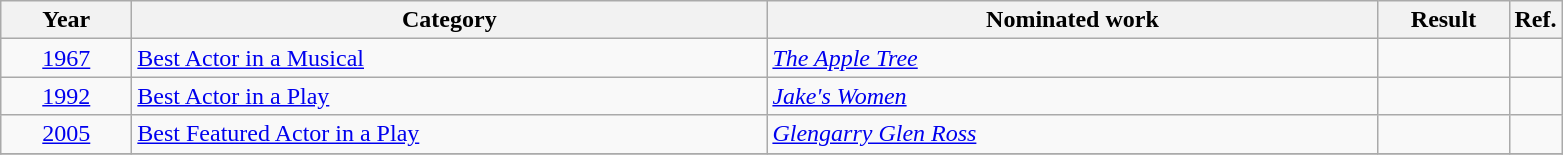<table class=wikitable>
<tr>
<th scope="col" style="width:5em;">Year</th>
<th scope="col" style="width:26em;">Category</th>
<th scope="col" style="width:25em;">Nominated work</th>
<th scope="col" style="width:5em;">Result</th>
<th>Ref.</th>
</tr>
<tr>
<td style="text-align:center;"><a href='#'>1967</a></td>
<td><a href='#'>Best Actor in a Musical</a></td>
<td><em><a href='#'>The Apple Tree</a></em></td>
<td></td>
<td></td>
</tr>
<tr>
<td style="text-align:center;"><a href='#'>1992</a></td>
<td><a href='#'>Best Actor in a Play</a></td>
<td><em><a href='#'>Jake's Women</a></em></td>
<td></td>
<td></td>
</tr>
<tr>
<td style="text-align:center;"><a href='#'>2005</a></td>
<td><a href='#'>Best Featured Actor in a Play</a></td>
<td><em><a href='#'>Glengarry Glen Ross</a></em></td>
<td></td>
<td></td>
</tr>
<tr>
</tr>
</table>
